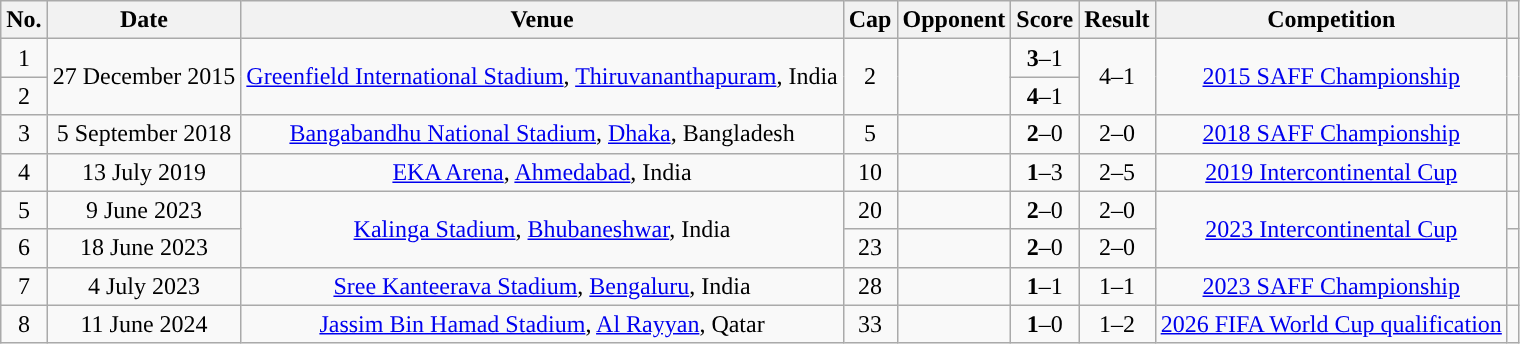<table class="wikitable sortable" style="text-align:center">
<tr>
<th scope=col>No.</th>
<th scope=col>Date</th>
<th scope=col>Venue</th>
<th scope=col>Cap</th>
<th scope=col>Opponent</th>
<th scope=col>Score</th>
<th scope=col>Result</th>
<th scope=col>Competition</th>
<th scope="col" class="unsortable"></th>
</tr>
<tr>
<td align="center">1</td>
<td rowspan="2">27 December 2015</td>
<td rowspan="2"><a href='#'>Greenfield International Stadium</a>, <a href='#'>Thiruvananthapuram</a>, India</td>
<td align="center" rowspan="2">2</td>
<td rowspan="2"></td>
<td align=center><strong>3</strong>–1</td>
<td rowspan="2" align="center">4–1</td>
<td rowspan="2"><a href='#'>2015 SAFF Championship</a></td>
<td rowspan="2"></td>
</tr>
<tr>
<td align=center>2</td>
<td align=center><strong>4</strong>–1</td>
</tr>
<tr>
<td align="center">3</td>
<td>5 September 2018</td>
<td><a href='#'>Bangabandhu National Stadium</a>, <a href='#'>Dhaka</a>, Bangladesh</td>
<td align="center">5</td>
<td></td>
<td align="center"><strong>2</strong>–0</td>
<td align="center">2–0</td>
<td><a href='#'>2018 SAFF Championship</a></td>
<td></td>
</tr>
<tr>
<td align="center">4</td>
<td>13 July 2019</td>
<td><a href='#'>EKA Arena</a>, <a href='#'>Ahmedabad</a>, India</td>
<td align="center">10</td>
<td></td>
<td align="center"><strong>1</strong>–3</td>
<td align="center">2–5</td>
<td><a href='#'>2019 Intercontinental Cup</a></td>
<td></td>
</tr>
<tr>
<td align="center">5</td>
<td>9 June 2023</td>
<td rowspan="2"><a href='#'>Kalinga Stadium</a>, <a href='#'>Bhubaneshwar</a>, India</td>
<td align="center">20</td>
<td></td>
<td align="center"><strong>2</strong>–0</td>
<td align="center">2–0</td>
<td rowspan="2"><a href='#'>2023 Intercontinental Cup</a></td>
<td></td>
</tr>
<tr>
<td align="center">6</td>
<td>18 June 2023</td>
<td align="center">23</td>
<td></td>
<td align="center"><strong>2</strong>–0</td>
<td align="center">2–0</td>
<td></td>
</tr>
<tr>
<td align="center">7</td>
<td>4 July 2023</td>
<td><a href='#'>Sree Kanteerava Stadium</a>, <a href='#'>Bengaluru</a>, India</td>
<td align="center">28</td>
<td></td>
<td align="center"><strong>1</strong>–1</td>
<td align="center">1–1</td>
<td><a href='#'>2023 SAFF Championship</a></td>
<td></td>
</tr>
<tr>
<td align="center">8</td>
<td>11 June 2024</td>
<td><a href='#'>Jassim Bin Hamad Stadium</a>, <a href='#'>Al Rayyan</a>, Qatar</td>
<td align="center">33</td>
<td></td>
<td align="center"><strong>1</strong>–0</td>
<td align="center">1–2</td>
<td><a href='#'>2026 FIFA World Cup qualification</a></td>
<td></td>
</tr>
</table>
